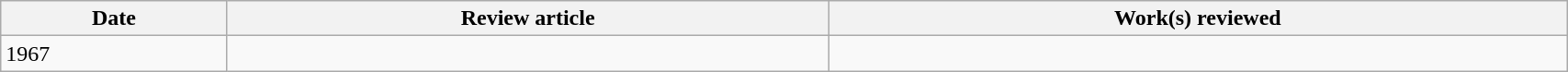<table class='wikitable sortable' width='90%'>
<tr>
<th>Date</th>
<th class='unsortable'>Review article</th>
<th class='unsortable'>Work(s) reviewed</th>
</tr>
<tr>
<td>1967</td>
<td></td>
<td></td>
</tr>
</table>
